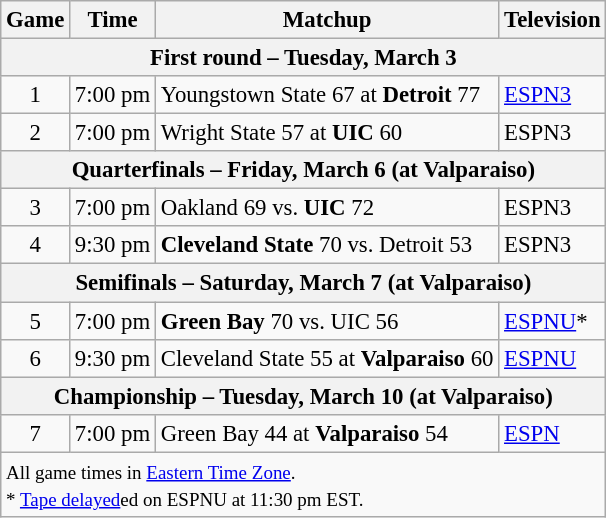<table class="wikitable" style="font-size: 95%">
<tr>
<th>Game</th>
<th>Time</th>
<th>Matchup</th>
<th>Television</th>
</tr>
<tr>
<th colspan=4>First round – Tuesday, March 3</th>
</tr>
<tr>
<td align=center>1</td>
<td>7:00 pm</td>
<td>Youngstown State 67 at <strong>Detroit</strong> 77</td>
<td><a href='#'>ESPN3</a></td>
</tr>
<tr>
<td align=center>2</td>
<td>7:00 pm</td>
<td>Wright State 57 at <strong>UIC</strong> 60</td>
<td>ESPN3</td>
</tr>
<tr>
<th colspan=4>Quarterfinals – Friday, March 6 (at Valparaiso)</th>
</tr>
<tr>
<td align=center>3</td>
<td>7:00 pm</td>
<td>Oakland 69 vs. <strong>UIC</strong> 72</td>
<td>ESPN3</td>
</tr>
<tr>
<td align=center>4</td>
<td>9:30 pm</td>
<td><strong>Cleveland State</strong> 70 vs. Detroit 53</td>
<td>ESPN3</td>
</tr>
<tr>
<th colspan=4>Semifinals – Saturday, March 7 (at Valparaiso)</th>
</tr>
<tr>
<td align=center>5</td>
<td>7:00 pm</td>
<td><strong>Green Bay</strong> 70 vs. UIC 56</td>
<td><a href='#'>ESPNU</a>*</td>
</tr>
<tr>
<td align=center>6</td>
<td>9:30 pm</td>
<td>Cleveland State 55 at <strong>Valparaiso</strong> 60</td>
<td><a href='#'>ESPNU</a></td>
</tr>
<tr>
<th colspan=4>Championship – Tuesday, March 10 (at Valparaiso)</th>
</tr>
<tr>
<td align=center>7</td>
<td>7:00 pm</td>
<td>Green Bay 44 at <strong>Valparaiso</strong> 54</td>
<td><a href='#'>ESPN</a></td>
</tr>
<tr>
<td colspan=4><small>All game times in <a href='#'>Eastern Time Zone</a>.<br>* <a href='#'>Tape delayed</a>ed on ESPNU at 11:30 pm EST.</small></td>
</tr>
</table>
